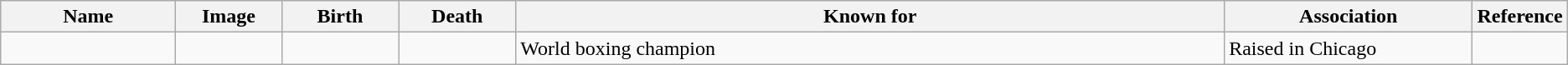<table class="wikitable sortable">
<tr>
<th scope="col" width="140">Name</th>
<th scope="col" width="80" class="unsortable">Image</th>
<th scope="col" width="90">Birth</th>
<th scope="col" width="90">Death</th>
<th scope="col" width="600" class="unsortable">Known for</th>
<th scope="col" width="200" class="unsortable">Association</th>
<th scope="col" width="30" class="unsortable">Reference</th>
</tr>
<tr>
<td></td>
<td></td>
<td align=right></td>
<td></td>
<td>World boxing champion</td>
<td>Raised in Chicago</td>
<td align="center"></td>
</tr>
</table>
